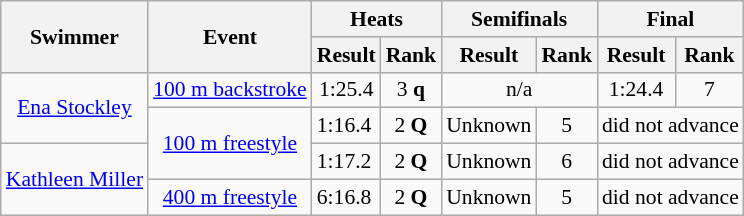<table class=wikitable style="font-size:90%">
<tr>
<th rowspan=2>Swimmer</th>
<th rowspan=2>Event</th>
<th colspan=2>Heats</th>
<th colspan=2>Semifinals</th>
<th colspan=2>Final</th>
</tr>
<tr>
<th>Result</th>
<th>Rank</th>
<th>Result</th>
<th>Rank</th>
<th>Result</th>
<th>Rank</th>
</tr>
<tr>
<td align=center rowspan=2><a href='#'>Ena Stockley</a></td>
<td align=center><a href='#'>100 m backstroke</a></td>
<td align=center>1:25.4</td>
<td align=center>3 <strong>q</strong></td>
<td align=center colspan=2>n/a</td>
<td align=center>1:24.4</td>
<td align=center>7</td>
</tr>
<tr>
<td align=center rowspan=2><a href='#'>100 m freestyle</a></td>
<td align=left>1:16.4</td>
<td align=center>2 <strong>Q</strong></td>
<td align=left>Unknown</td>
<td align=center>5</td>
<td align=center colspan=2>did not advance</td>
</tr>
<tr>
<td align=center rowspan=2><a href='#'>Kathleen Miller</a></td>
<td align=left>1:17.2</td>
<td align=center>2 <strong>Q</strong></td>
<td align=left>Unknown</td>
<td align=center>6</td>
<td align=center colspan=2>did not advance</td>
</tr>
<tr>
<td align=center><a href='#'>400 m freestyle</a></td>
<td align=left>6:16.8</td>
<td align=center>2 <strong>Q</strong></td>
<td align=left>Unknown</td>
<td align=center>5</td>
<td align=center colspan=2>did not advance</td>
</tr>
</table>
